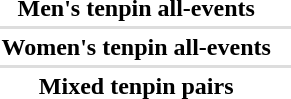<table>
<tr>
<th scope="row">Men's tenpin all-events</th>
<td></td>
<td></td>
<td></td>
</tr>
<tr bgcolor=#DDDDDD>
<td colspan=4></td>
</tr>
<tr>
<th scope="row">Women's tenpin all-events</th>
<td></td>
<td></td>
<td></td>
</tr>
<tr bgcolor=#DDDDDD>
<td colspan=4></td>
</tr>
<tr>
<th scope="row">Mixed tenpin pairs</th>
<td></td>
<td></td>
<td></td>
</tr>
</table>
